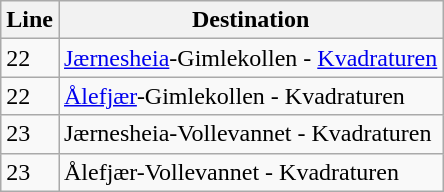<table class="wikitable sortable">
<tr>
<th>Line</th>
<th>Destination </th>
</tr>
<tr>
<td>22</td>
<td><a href='#'>Jærnesheia</a>-Gimlekollen - <a href='#'>Kvadraturen</a></td>
</tr>
<tr>
<td>22</td>
<td><a href='#'>Ålefjær</a>-Gimlekollen - Kvadraturen</td>
</tr>
<tr>
<td>23</td>
<td>Jærnesheia-Vollevannet - Kvadraturen</td>
</tr>
<tr>
<td>23</td>
<td>Ålefjær-Vollevannet - Kvadraturen</td>
</tr>
</table>
